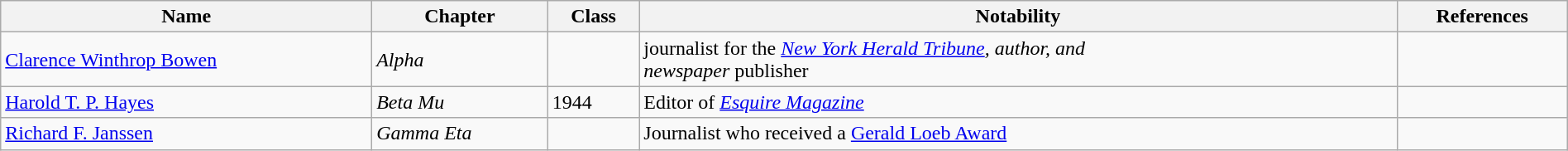<table class="wikitable" style="width:100%;">
<tr>
<th>Name</th>
<th>Chapter</th>
<th>Class</th>
<th>Notability</th>
<th>References</th>
</tr>
<tr>
<td><a href='#'>Clarence Winthrop Bowen</a></td>
<td><em>Alpha</em></td>
<td></td>
<td>journalist for the <em><a href='#'>New York Herald Tribune</a>, author, and</em><br><em>newspaper</em> publisher</td>
<td></td>
</tr>
<tr>
<td><a href='#'>Harold T. P. Hayes</a></td>
<td><em>Beta Mu</em></td>
<td>1944</td>
<td>Editor of <em><a href='#'>Esquire Magazine</a></em></td>
<td></td>
</tr>
<tr>
<td><a href='#'>Richard F. Janssen</a></td>
<td><em>Gamma Eta</em></td>
<td></td>
<td>Journalist who received a <a href='#'>Gerald Loeb Award</a></td>
<td></td>
</tr>
</table>
